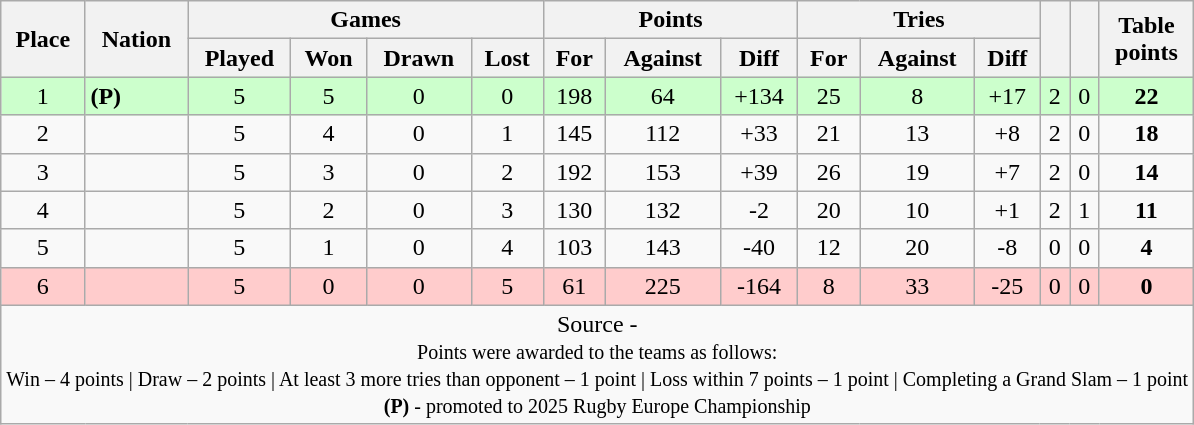<table class="wikitable" style="text-align:center">
<tr>
<th rowspan="2">Place</th>
<th rowspan="2">Nation</th>
<th colspan="4">Games</th>
<th colspan="3">Points</th>
<th colspan="3">Tries</th>
<th rowspan="2"></th>
<th rowspan="2"></th>
<th rowspan="2">Table<br>points</th>
</tr>
<tr>
<th>Played</th>
<th>Won</th>
<th>Drawn</th>
<th>Lost</th>
<th>For</th>
<th>Against</th>
<th>Diff</th>
<th>For</th>
<th>Against</th>
<th>Diff</th>
</tr>
<tr bgcolor="#ccffcc">
<td>1</td>
<td style="text-align:left"> <strong>(P)</strong></td>
<td>5</td>
<td>5</td>
<td>0</td>
<td>0</td>
<td>198</td>
<td>64</td>
<td>+134</td>
<td>25</td>
<td>8</td>
<td>+17</td>
<td>2</td>
<td>0</td>
<td><strong>22</strong></td>
</tr>
<tr>
<td>2</td>
<td style="text-align:left"></td>
<td>5</td>
<td>4</td>
<td>0</td>
<td>1</td>
<td>145</td>
<td>112</td>
<td>+33</td>
<td>21</td>
<td>13</td>
<td>+8</td>
<td>2</td>
<td>0</td>
<td><strong>18</strong></td>
</tr>
<tr>
<td>3</td>
<td style="text-align:left"></td>
<td>5</td>
<td>3</td>
<td>0</td>
<td>2</td>
<td>192</td>
<td>153</td>
<td>+39</td>
<td>26</td>
<td>19</td>
<td>+7</td>
<td>2</td>
<td>0</td>
<td><strong>14</strong></td>
</tr>
<tr>
<td>4</td>
<td style="text-align:left"></td>
<td>5</td>
<td>2</td>
<td>0</td>
<td>3</td>
<td>130</td>
<td>132</td>
<td>-2</td>
<td>20</td>
<td>10</td>
<td>+1</td>
<td>2</td>
<td>1</td>
<td><strong>11</strong></td>
</tr>
<tr>
<td>5</td>
<td style="text-align:left"></td>
<td>5</td>
<td>1</td>
<td>0</td>
<td>4</td>
<td>103</td>
<td>143</td>
<td>-40</td>
<td>12</td>
<td>20</td>
<td>-8</td>
<td>0</td>
<td>0</td>
<td><strong>4</strong></td>
</tr>
<tr bgcolor="#ffcccc">
<td>6</td>
<td style="text-align:left"></td>
<td>5</td>
<td>0</td>
<td>0</td>
<td>5</td>
<td>61</td>
<td>225</td>
<td>-164</td>
<td>8</td>
<td>33</td>
<td>-25</td>
<td>0</td>
<td>0</td>
<td><strong>0</strong></td>
</tr>
<tr>
<td colspan="16" style="text-align:center">Source - <br><small>Points were awarded to the teams as follows:<br>Win – 4 points | Draw – 2 points | At least 3 more tries than opponent – 1 point | Loss within 7 points – 1 point | Completing a Grand Slam – 1 point</small><br><small> <strong>(P)</strong> - promoted to 2025 Rugby Europe Championship </small></td>
</tr>
</table>
